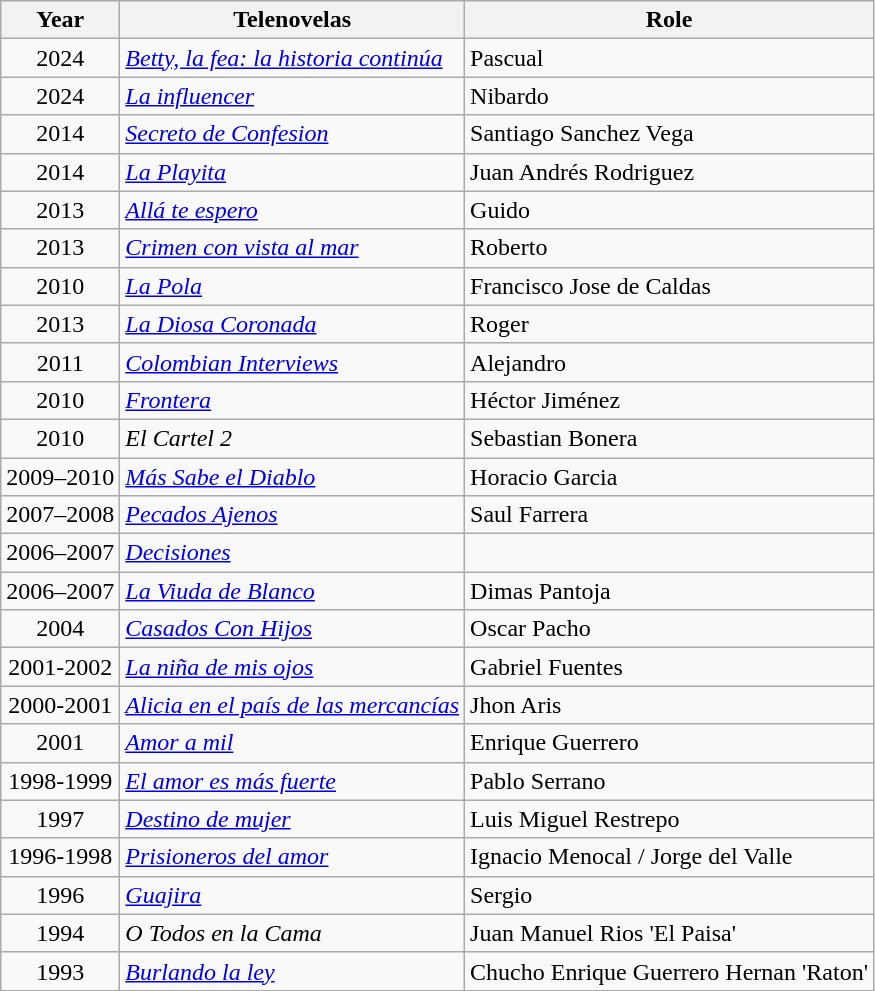<table class="wikitable">
<tr>
<th>Year</th>
<th>Telenovelas</th>
<th>Role</th>
</tr>
<tr>
<td align=center>2024</td>
<td><em><a href='#'>Betty, la fea: la historia continúa</a></em></td>
<td>Pascual</td>
</tr>
<tr>
<td align=center>2024</td>
<td><em><a href='#'>La influencer</a></em></td>
<td>Nibardo</td>
</tr>
<tr>
<td align=center>2014</td>
<td><em><a href='#'>Secreto de Confesion</a></em></td>
<td>Santiago Sanchez Vega</td>
</tr>
<tr>
<td align=center>2014</td>
<td><em><a href='#'>La Playita</a></em></td>
<td>Juan Andrés Rodriguez</td>
</tr>
<tr>
<td align=center>2013</td>
<td><em><a href='#'>Allá te espero</a></em></td>
<td>Guido</td>
</tr>
<tr>
<td align=center>2013</td>
<td><em><a href='#'>Crimen con vista al mar</a></em></td>
<td>Roberto</td>
</tr>
<tr>
<td align=center>2010</td>
<td><a href='#'><em>La Pola</em></a></td>
<td>Francisco Jose de Caldas</td>
</tr>
<tr>
<td align=center>2013</td>
<td><em><a href='#'>La Diosa Coronada</a></em></td>
<td>Roger</td>
</tr>
<tr>
<td align=center>2011</td>
<td><em><a href='#'>Colombian Interviews</a></em></td>
<td>Alejandro</td>
</tr>
<tr>
<td align=center>2010</td>
<td><em><a href='#'>Frontera</a></em></td>
<td>Héctor Jiménez</td>
</tr>
<tr>
<td align=center>2010</td>
<td><em>El Cartel 2</em></td>
<td>Sebastian Bonera</td>
</tr>
<tr>
<td align=center>2009–2010</td>
<td><em><a href='#'>Más Sabe el Diablo</a></em></td>
<td>Horacio Garcia</td>
</tr>
<tr>
<td align=center>2007–2008</td>
<td><em><a href='#'>Pecados Ajenos</a></em></td>
<td>Saul Farrera</td>
</tr>
<tr>
<td align=center>2006–2007</td>
<td><em><a href='#'>Decisiones</a></em></td>
<td></td>
</tr>
<tr>
<td align=center>2006–2007</td>
<td><em><a href='#'>La Viuda de Blanco</a></em></td>
<td>Dimas Pantoja</td>
</tr>
<tr>
<td align=center>2004</td>
<td><em><a href='#'>Casados Con Hijos</a></em></td>
<td>Oscar Pacho</td>
</tr>
<tr>
<td align=center>2001-2002</td>
<td><em><a href='#'>La niña de mis ojos</a></em></td>
<td>Gabriel Fuentes</td>
</tr>
<tr>
<td align=center>2000-2001</td>
<td><em><a href='#'>Alicia en el país de las mercancías</a></em></td>
<td>Jhon Aris</td>
</tr>
<tr>
<td align=center>2001</td>
<td><em><a href='#'>Amor a mil</a></em></td>
<td>Enrique Guerrero</td>
</tr>
<tr>
<td align=center>1998-1999</td>
<td><a href='#'><em>El amor es más fuerte</em></a></td>
<td>Pablo Serrano</td>
</tr>
<tr>
<td align=center>1997</td>
<td><em><a href='#'>Destino de mujer</a></em></td>
<td>Luis Miguel Restrepo</td>
</tr>
<tr>
<td align=center>1996-1998</td>
<td><em><a href='#'>Prisioneros del amor</a></em></td>
<td>Ignacio Menocal / Jorge del Valle</td>
</tr>
<tr>
<td align=center>1996</td>
<td><em><a href='#'>Guajira</a></em></td>
<td>Sergio</td>
</tr>
<tr>
<td align=center>1994</td>
<td><em>O Todos en la Cama</em></td>
<td>Juan Manuel Rios 'El Paisa'</td>
</tr>
<tr>
<td align=center>1993</td>
<td><em><a href='#'>Burlando la ley</a></em></td>
<td>Chucho Enrique Guerrero Hernan 'Raton'</td>
</tr>
</table>
